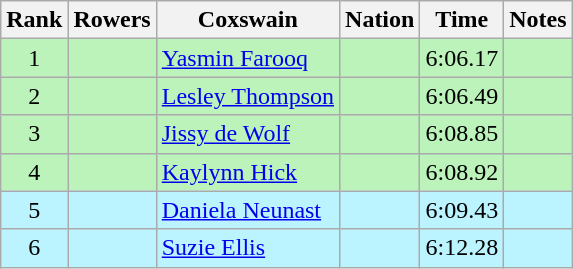<table class="wikitable sortable" style="text-align:center">
<tr>
<th>Rank</th>
<th>Rowers</th>
<th>Coxswain</th>
<th>Nation</th>
<th>Time</th>
<th>Notes</th>
</tr>
<tr bgcolor=bbf3bb>
<td>1</td>
<td align=left data-sort-value="Kakela, Anne"></td>
<td align=left data-sort-value="Farooq, Yasmin"><a href='#'>Yasmin Farooq</a></td>
<td align=left></td>
<td>6:06.17</td>
<td></td>
</tr>
<tr bgcolor=bbf3bb>
<td>2</td>
<td align=left data-sort-value="Kamp, Anna van der"></td>
<td align=left data-sort-value="Thompson, Lesley"><a href='#'>Lesley Thompson</a></td>
<td align=left></td>
<td>6:06.49</td>
<td></td>
</tr>
<tr bgcolor=bbf3bb>
<td>3</td>
<td align=left data-sort-value="Boelen, Femke"></td>
<td align=left data-sort-value="Wolf, Jissy de"><a href='#'>Jissy de Wolf</a></td>
<td align=left></td>
<td>6:08.85</td>
<td></td>
</tr>
<tr bgcolor=bbf3bb>
<td>4</td>
<td align=left data-sort-value="Luff, Jennifer"></td>
<td align=left data-sort-value="Hick, Kaylynn"><a href='#'>Kaylynn Hick</a></td>
<td align=left></td>
<td>6:08.92</td>
<td></td>
</tr>
<tr bgcolor=bbf3ff>
<td>5</td>
<td align=left data-sort-value="Justh, Ina"></td>
<td align=left data-sort-value="Neunast, Daniela"><a href='#'>Daniela Neunast</a></td>
<td align=left></td>
<td>6:09.43</td>
<td></td>
</tr>
<tr bgcolor=bbf3ff>
<td>6</td>
<td align=left data-sort-value="Stapleton, Annamarie"></td>
<td align=left data-sort-value="Ellis, Suzie"><a href='#'>Suzie Ellis</a></td>
<td align=left></td>
<td>6:12.28</td>
<td></td>
</tr>
</table>
